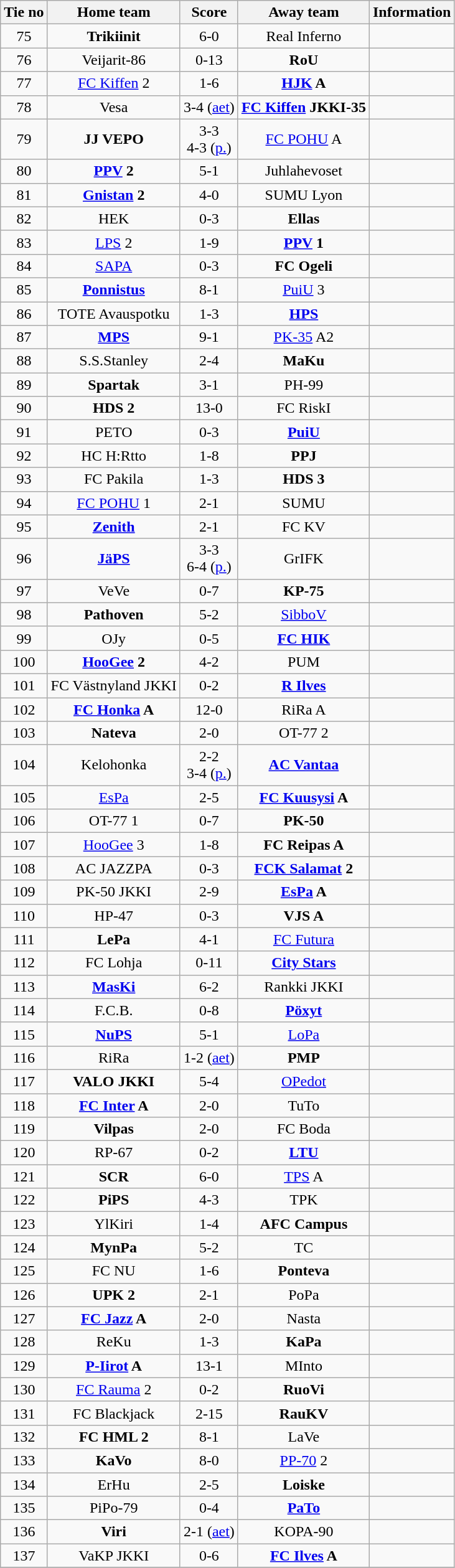<table class="wikitable" style="text-align:center">
<tr>
<th style= width="40px">Tie no</th>
<th style= width="150px">Home team</th>
<th style= width="60px">Score</th>
<th style= width="150px">Away team</th>
<th style= width="30px">Information</th>
</tr>
<tr>
<td>75</td>
<td><strong>Trikiinit</strong></td>
<td>6-0</td>
<td>Real Inferno</td>
<td></td>
</tr>
<tr>
<td>76</td>
<td>Veijarit-86</td>
<td>0-13</td>
<td><strong>RoU</strong></td>
<td></td>
</tr>
<tr>
<td>77</td>
<td><a href='#'>FC Kiffen</a> 2</td>
<td>1-6</td>
<td><strong><a href='#'>HJK</a> A</strong></td>
<td></td>
</tr>
<tr>
<td>78</td>
<td>Vesa</td>
<td>3-4 (<a href='#'>aet</a>)</td>
<td><strong><a href='#'>FC Kiffen</a> JKKI-35</strong></td>
<td></td>
</tr>
<tr>
<td>79</td>
<td><strong>JJ VEPO</strong></td>
<td>3-3<br> 4-3 (<a href='#'>p.</a>)</td>
<td><a href='#'>FC POHU</a> A</td>
<td></td>
</tr>
<tr>
<td>80</td>
<td><strong><a href='#'>PPV</a> 2</strong></td>
<td>5-1</td>
<td>Juhlahevoset</td>
<td></td>
</tr>
<tr>
<td>81</td>
<td><strong><a href='#'>Gnistan</a> 2</strong></td>
<td>4-0</td>
<td>SUMU Lyon</td>
<td></td>
</tr>
<tr>
<td>82</td>
<td>HEK</td>
<td>0-3</td>
<td><strong>Ellas</strong></td>
<td></td>
</tr>
<tr>
<td>83</td>
<td><a href='#'>LPS</a> 2</td>
<td>1-9</td>
<td><strong><a href='#'>PPV</a> 1</strong></td>
<td></td>
</tr>
<tr>
<td>84</td>
<td><a href='#'>SAPA</a></td>
<td>0-3</td>
<td><strong>FC Ogeli</strong></td>
<td></td>
</tr>
<tr>
<td>85</td>
<td><strong><a href='#'>Ponnistus</a></strong></td>
<td>8-1</td>
<td><a href='#'>PuiU</a> 3</td>
<td></td>
</tr>
<tr>
<td>86</td>
<td>TOTE Avauspotku</td>
<td>1-3</td>
<td><strong><a href='#'>HPS</a></strong></td>
<td></td>
</tr>
<tr>
<td>87</td>
<td><strong><a href='#'>MPS</a></strong></td>
<td>9-1</td>
<td><a href='#'>PK-35</a> A2</td>
<td></td>
</tr>
<tr>
<td>88</td>
<td>S.S.Stanley</td>
<td>2-4</td>
<td><strong>MaKu</strong></td>
<td></td>
</tr>
<tr>
<td>89</td>
<td><strong>Spartak</strong></td>
<td>3-1</td>
<td>PH-99</td>
<td></td>
</tr>
<tr>
<td>90</td>
<td><strong>HDS 2</strong></td>
<td>13-0</td>
<td>FC RiskI</td>
<td></td>
</tr>
<tr>
<td>91</td>
<td>PETO</td>
<td>0-3</td>
<td><strong><a href='#'>PuiU</a></strong></td>
<td></td>
</tr>
<tr>
<td>92</td>
<td>HC H:Rtto</td>
<td>1-8</td>
<td><strong>PPJ</strong></td>
<td></td>
</tr>
<tr>
<td>93</td>
<td>FC Pakila</td>
<td>1-3</td>
<td><strong>HDS 3</strong></td>
<td></td>
</tr>
<tr>
<td>94</td>
<td><a href='#'>FC POHU</a> 1</td>
<td>2-1</td>
<td>SUMU</td>
<td></td>
</tr>
<tr>
<td>95</td>
<td><strong><a href='#'>Zenith</a></strong></td>
<td>2-1</td>
<td>FC KV</td>
<td></td>
</tr>
<tr>
<td>96</td>
<td><strong><a href='#'>JäPS</a></strong></td>
<td>3-3<br> 6-4 (<a href='#'>p.</a>)</td>
<td>GrIFK</td>
<td></td>
</tr>
<tr>
<td>97</td>
<td>VeVe</td>
<td>0-7</td>
<td><strong>KP-75</strong></td>
<td></td>
</tr>
<tr>
<td>98</td>
<td><strong>Pathoven</strong></td>
<td>5-2</td>
<td><a href='#'>SibboV</a></td>
<td></td>
</tr>
<tr>
<td>99</td>
<td>OJy</td>
<td>0-5</td>
<td><strong><a href='#'>FC HIK</a></strong></td>
<td></td>
</tr>
<tr>
<td>100</td>
<td><strong><a href='#'>HooGee</a> 2</strong></td>
<td>4-2</td>
<td>PUM</td>
<td></td>
</tr>
<tr>
<td>101</td>
<td>FC Västnyland JKKI</td>
<td>0-2</td>
<td><strong><a href='#'>R Ilves</a></strong></td>
<td></td>
</tr>
<tr>
<td>102</td>
<td><strong><a href='#'>FC Honka</a> A</strong></td>
<td>12-0</td>
<td>RiRa A</td>
<td></td>
</tr>
<tr>
<td>103</td>
<td><strong>Nateva</strong></td>
<td>2-0</td>
<td>OT-77 2</td>
<td></td>
</tr>
<tr>
<td>104</td>
<td>Kelohonka</td>
<td>2-2<br> 3-4 (<a href='#'>p.</a>)</td>
<td><strong><a href='#'>AC Vantaa</a></strong></td>
<td></td>
</tr>
<tr>
<td>105</td>
<td><a href='#'>EsPa</a></td>
<td>2-5</td>
<td><strong><a href='#'>FC Kuusysi</a> A</strong></td>
<td></td>
</tr>
<tr>
<td>106</td>
<td>OT-77 1</td>
<td>0-7</td>
<td><strong>PK-50</strong></td>
<td></td>
</tr>
<tr>
<td>107</td>
<td><a href='#'>HooGee</a> 3</td>
<td>1-8</td>
<td><strong>FC Reipas A</strong></td>
<td></td>
</tr>
<tr>
<td>108</td>
<td>AC JAZZPA</td>
<td>0-3</td>
<td><strong><a href='#'>FCK Salamat</a> 2</strong></td>
<td></td>
</tr>
<tr>
<td>109</td>
<td>PK-50 JKKI</td>
<td>2-9</td>
<td><strong><a href='#'>EsPa</a> A</strong></td>
<td></td>
</tr>
<tr>
<td>110</td>
<td>HP-47</td>
<td>0-3</td>
<td><strong>VJS A</strong></td>
<td></td>
</tr>
<tr>
<td>111</td>
<td><strong>LePa</strong></td>
<td>4-1</td>
<td><a href='#'>FC Futura</a></td>
<td></td>
</tr>
<tr>
<td>112</td>
<td>FC Lohja</td>
<td>0-11</td>
<td><strong><a href='#'>City Stars</a></strong></td>
<td></td>
</tr>
<tr>
<td>113</td>
<td><strong><a href='#'>MasKi</a></strong></td>
<td>6-2</td>
<td>Rankki JKKI</td>
<td></td>
</tr>
<tr>
<td>114</td>
<td>F.C.B.</td>
<td>0-8</td>
<td><strong><a href='#'>Pöxyt</a></strong></td>
<td></td>
</tr>
<tr>
<td>115</td>
<td><strong><a href='#'>NuPS</a></strong></td>
<td>5-1</td>
<td><a href='#'>LoPa</a></td>
<td></td>
</tr>
<tr>
<td>116</td>
<td>RiRa</td>
<td>1-2 (<a href='#'>aet</a>)</td>
<td><strong>PMP</strong></td>
<td></td>
</tr>
<tr>
<td>117</td>
<td><strong>VALO JKKI</strong></td>
<td>5-4</td>
<td><a href='#'>OPedot</a></td>
<td></td>
</tr>
<tr>
<td>118</td>
<td><strong><a href='#'>FC Inter</a> A</strong></td>
<td>2-0</td>
<td>TuTo</td>
<td></td>
</tr>
<tr>
<td>119</td>
<td><strong>Vilpas</strong></td>
<td>2-0</td>
<td>FC Boda</td>
<td></td>
</tr>
<tr>
<td>120</td>
<td>RP-67</td>
<td>0-2</td>
<td><strong><a href='#'>LTU</a></strong></td>
<td></td>
</tr>
<tr>
<td>121</td>
<td><strong>SCR</strong></td>
<td>6-0</td>
<td><a href='#'>TPS</a> A</td>
<td></td>
</tr>
<tr>
<td>122</td>
<td><strong>PiPS</strong></td>
<td>4-3</td>
<td>TPK</td>
<td></td>
</tr>
<tr>
<td>123</td>
<td>YlKiri</td>
<td>1-4</td>
<td><strong>AFC Campus</strong></td>
<td></td>
</tr>
<tr>
<td>124</td>
<td><strong>MynPa</strong></td>
<td>5-2</td>
<td>TC</td>
<td></td>
</tr>
<tr>
<td>125</td>
<td>FC NU</td>
<td>1-6</td>
<td><strong>Ponteva</strong></td>
<td></td>
</tr>
<tr>
<td>126</td>
<td><strong>UPK 2</strong></td>
<td>2-1</td>
<td>PoPa</td>
<td></td>
</tr>
<tr>
<td>127</td>
<td><strong><a href='#'>FC Jazz</a> A</strong></td>
<td>2-0</td>
<td>Nasta</td>
<td></td>
</tr>
<tr>
<td>128</td>
<td>ReKu</td>
<td>1-3</td>
<td><strong>KaPa</strong></td>
<td></td>
</tr>
<tr>
<td>129</td>
<td><strong><a href='#'>P-Iirot</a> A</strong></td>
<td>13-1</td>
<td>MInto</td>
<td></td>
</tr>
<tr>
<td>130</td>
<td><a href='#'>FC Rauma</a> 2</td>
<td>0-2</td>
<td><strong>RuoVi</strong></td>
<td></td>
</tr>
<tr>
<td>131</td>
<td>FC Blackjack</td>
<td>2-15</td>
<td><strong>RauKV</strong></td>
<td></td>
</tr>
<tr>
<td>132</td>
<td><strong>FC HML 2</strong></td>
<td>8-1</td>
<td>LaVe</td>
<td></td>
</tr>
<tr>
<td>133</td>
<td><strong>KaVo</strong></td>
<td>8-0</td>
<td><a href='#'>PP-70</a> 2</td>
<td></td>
</tr>
<tr>
<td>134</td>
<td>ErHu</td>
<td>2-5</td>
<td><strong>Loiske</strong></td>
<td></td>
</tr>
<tr>
<td>135</td>
<td>PiPo-79</td>
<td>0-4</td>
<td><strong><a href='#'>PaTo</a></strong></td>
<td></td>
</tr>
<tr>
<td>136</td>
<td><strong>Viri</strong></td>
<td>2-1 (<a href='#'>aet</a>)</td>
<td>KOPA-90</td>
<td></td>
</tr>
<tr>
<td>137</td>
<td>VaKP JKKI</td>
<td>0-6</td>
<td><strong><a href='#'>FC Ilves</a> A</strong></td>
<td></td>
</tr>
<tr>
</tr>
</table>
